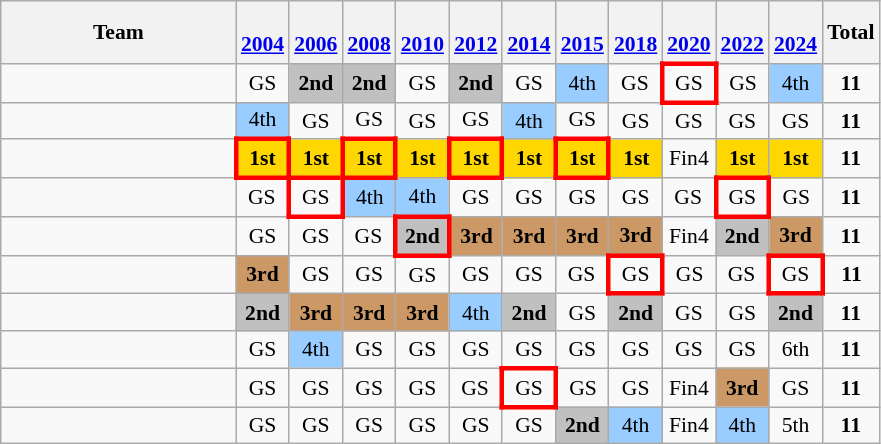<table class="wikitable" style="text-align:center; font-size:90%">
<tr>
<th width=150>Team</th>
<th><br><a href='#'>2004</a></th>
<th><br><a href='#'>2006</a></th>
<th><br><a href='#'>2008</a></th>
<th><br><a href='#'>2010</a></th>
<th><br><a href='#'>2012</a></th>
<th><br><a href='#'>2014</a></th>
<th><br><a href='#'>2015</a></th>
<th><br><a href='#'>2018</a></th>
<th><br><a href='#'>2020</a></th>
<th><br><a href='#'>2022</a></th>
<th><br><a href='#'>2024</a></th>
<th>Total</th>
</tr>
<tr>
<td align=left></td>
<td>GS</td>
<td bgcolor=Silver><strong>2nd</strong></td>
<td bgcolor=Silver><strong>2nd</strong></td>
<td>GS</td>
<td bgcolor=Silver><strong>2nd</strong></td>
<td>GS</td>
<td bgcolor=#9acdff>4th</td>
<td>GS</td>
<td style="border: 3px solid red">GS</td>
<td>GS</td>
<td bgcolor=#9acdff>4th</td>
<td><strong>11</strong></td>
</tr>
<tr>
<td align=left></td>
<td bgcolor=#9acdff>4th</td>
<td>GS</td>
<td>GS</td>
<td>GS</td>
<td>GS</td>
<td bgcolor=#9acdff>4th</td>
<td>GS</td>
<td>GS</td>
<td>GS</td>
<td>GS</td>
<td>GS</td>
<td><strong>11</strong></td>
</tr>
<tr>
<td align=left></td>
<td style="border: 3px solid red" bgcolor=Gold><strong>1st</strong></td>
<td bgcolor=Gold><strong>1st</strong></td>
<td style="border: 3px solid red" bgcolor=Gold><strong>1st</strong></td>
<td bgcolor=Gold><strong>1st</strong></td>
<td style="border: 3px solid red" bgcolor=Gold><strong>1st</strong></td>
<td bgcolor=Gold><strong>1st</strong></td>
<td style="border: 3px solid red" bgcolor=Gold><strong>1st</strong></td>
<td bgcolor=Gold><strong>1st</strong></td>
<td>Fin4</td>
<td bgcolor=Gold><strong>1st</strong></td>
<td bgcolor=Gold><strong>1st</strong></td>
<td><strong>11</strong></td>
</tr>
<tr>
<td align=left></td>
<td>GS</td>
<td style="border: 3px solid red">GS</td>
<td bgcolor=#9acdff>4th</td>
<td bgcolor=#9acdff>4th</td>
<td>GS</td>
<td>GS</td>
<td>GS</td>
<td>GS</td>
<td>GS</td>
<td style="border: 3px solid red">GS</td>
<td>GS</td>
<td><strong>11</strong></td>
</tr>
<tr>
<td align=left></td>
<td>GS</td>
<td>GS</td>
<td>GS</td>
<td style="border: 3px solid red" bgcolor=Silver><strong>2nd</strong></td>
<td bgcolor=#cc9966><strong>3rd</strong></td>
<td bgcolor=#cc9966><strong>3rd</strong></td>
<td bgcolor=#cc9966><strong>3rd</strong></td>
<td bgcolor=#cc9966><strong>3rd</strong></td>
<td>Fin4</td>
<td bgcolor=Silver><strong>2nd</strong></td>
<td bgcolor=#cc9966><strong>3rd</strong></td>
<td><strong>11</strong></td>
</tr>
<tr>
<td align=left></td>
<td bgcolor=#cc9966><strong>3rd</strong></td>
<td>GS</td>
<td>GS</td>
<td>GS</td>
<td>GS</td>
<td>GS</td>
<td>GS</td>
<td style="border: 3px solid red">GS</td>
<td>GS</td>
<td>GS</td>
<td style="border: 3px solid red">GS</td>
<td><strong>11</strong></td>
</tr>
<tr>
<td align=left></td>
<td bgcolor=Silver><strong>2nd</strong></td>
<td bgcolor=#cc9966><strong>3rd</strong></td>
<td bgcolor=#cc9966><strong>3rd</strong></td>
<td bgcolor=#cc9966><strong>3rd</strong></td>
<td bgcolor=#9acdff>4th</td>
<td bgcolor=Silver><strong>2nd</strong></td>
<td>GS</td>
<td bgcolor=Silver><strong>2nd</strong></td>
<td>GS</td>
<td>GS</td>
<td bgcolor=Silver><strong>2nd</strong></td>
<td><strong>11</strong></td>
</tr>
<tr>
<td align=left></td>
<td>GS</td>
<td bgcolor=#9acdff>4th</td>
<td>GS</td>
<td>GS</td>
<td>GS</td>
<td>GS</td>
<td>GS</td>
<td>GS</td>
<td>GS</td>
<td>GS</td>
<td>6th</td>
<td><strong>11</strong></td>
</tr>
<tr>
<td align=left></td>
<td>GS</td>
<td>GS</td>
<td>GS</td>
<td>GS</td>
<td>GS</td>
<td style="border: 3px solid red">GS</td>
<td>GS</td>
<td>GS</td>
<td>Fin4</td>
<td bgcolor=#cc9966><strong>3rd</strong></td>
<td>GS</td>
<td><strong>11</strong></td>
</tr>
<tr>
<td align=left></td>
<td>GS</td>
<td>GS</td>
<td>GS</td>
<td>GS</td>
<td>GS</td>
<td>GS</td>
<td bgcolor=Silver><strong>2nd</strong></td>
<td bgcolor=#9acdff>4th</td>
<td>Fin4</td>
<td bgcolor=#9acdff>4th</td>
<td>5th</td>
<td><strong>11</strong></td>
</tr>
</table>
